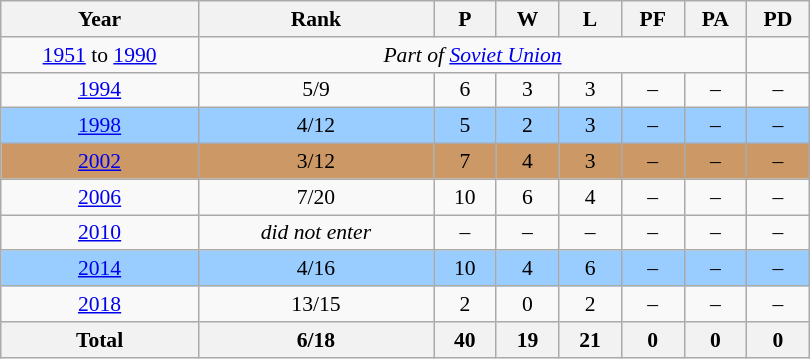<table class="wikitable" style="text-align: center;font-size:90%;">
<tr>
<th width=125>Year</th>
<th width=150>Rank</th>
<th width=35>P</th>
<th width=35>W</th>
<th width=35>L</th>
<th width=35>PF</th>
<th width=35>PA</th>
<th width=35>PD</th>
</tr>
<tr>
<td><a href='#'>1951</a> to <a href='#'>1990</a></td>
<td colspan=6><em>Part of <a href='#'>Soviet Union</a></em></td>
</tr>
<tr>
<td> <a href='#'>1994</a></td>
<td>5/9</td>
<td>6</td>
<td>3</td>
<td>3</td>
<td>–</td>
<td>–</td>
<td>–</td>
</tr>
<tr bgcolor=#9acdff>
<td> <a href='#'>1998</a></td>
<td>4/12</td>
<td>5</td>
<td>2</td>
<td>3</td>
<td>–</td>
<td>–</td>
<td>–</td>
</tr>
<tr bgcolor=cc9966>
<td> <a href='#'>2002</a></td>
<td>3/12</td>
<td>7</td>
<td>4</td>
<td>3</td>
<td>–</td>
<td>–</td>
<td>–</td>
</tr>
<tr>
<td> <a href='#'>2006</a></td>
<td>7/20</td>
<td>10</td>
<td>6</td>
<td>4</td>
<td>–</td>
<td>–</td>
<td>–</td>
</tr>
<tr>
<td> <a href='#'>2010</a></td>
<td><em>did not enter</em></td>
<td>–</td>
<td>–</td>
<td>–</td>
<td>–</td>
<td>–</td>
<td>–</td>
</tr>
<tr bgcolor=#9acdff>
<td> <a href='#'>2014</a></td>
<td>4/16</td>
<td>10</td>
<td>4</td>
<td>6</td>
<td>–</td>
<td>–</td>
<td>–</td>
</tr>
<tr>
<td> <a href='#'>2018</a></td>
<td>13/15</td>
<td>2</td>
<td>0</td>
<td>2</td>
<td>–</td>
<td>–</td>
<td>–</td>
</tr>
<tr>
<th>Total</th>
<th>6/18</th>
<th>40</th>
<th>19</th>
<th>21</th>
<th>0</th>
<th>0</th>
<th>0</th>
</tr>
</table>
